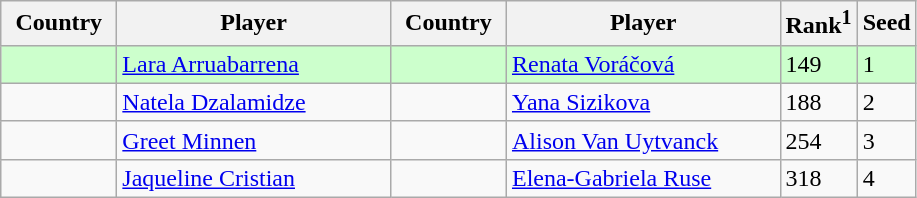<table class="sortable wikitable">
<tr>
<th width="70">Country</th>
<th width="175">Player</th>
<th width="70">Country</th>
<th width="175">Player</th>
<th>Rank<sup>1</sup></th>
<th>Seed</th>
</tr>
<tr bgcolor=#cfc>
<td></td>
<td><a href='#'>Lara Arruabarrena</a></td>
<td></td>
<td><a href='#'>Renata Voráčová</a></td>
<td>149</td>
<td>1</td>
</tr>
<tr>
<td></td>
<td><a href='#'>Natela Dzalamidze</a></td>
<td></td>
<td><a href='#'>Yana Sizikova</a></td>
<td>188</td>
<td>2</td>
</tr>
<tr>
<td></td>
<td><a href='#'>Greet Minnen</a></td>
<td></td>
<td><a href='#'>Alison Van Uytvanck</a></td>
<td>254</td>
<td>3</td>
</tr>
<tr>
<td></td>
<td><a href='#'>Jaqueline Cristian</a></td>
<td></td>
<td><a href='#'>Elena-Gabriela Ruse</a></td>
<td>318</td>
<td>4</td>
</tr>
</table>
